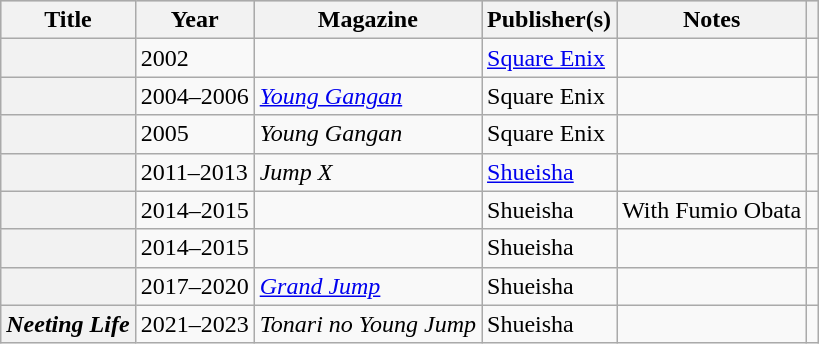<table class="wikitable plainrowheaders sortable">
<tr style="background:#ccc; text-align:center;">
<th scope="col">Title</th>
<th scope="col">Year</th>
<th>Magazine</th>
<th scope="col">Publisher(s)</th>
<th scope="col">Notes</th>
<th scope="col" class="unsortable"></th>
</tr>
<tr>
<th scope="row"></th>
<td>2002</td>
<td></td>
<td><a href='#'>Square Enix</a></td>
<td></td>
<td align="center"></td>
</tr>
<tr>
<th scope="row"></th>
<td>2004–2006</td>
<td><em><a href='#'>Young Gangan</a></em></td>
<td>Square Enix</td>
<td></td>
<td align="center"></td>
</tr>
<tr>
<th scope="row"></th>
<td>2005</td>
<td><em>Young Gangan</em></td>
<td>Square Enix</td>
<td></td>
<td align="center"></td>
</tr>
<tr>
<th scope="row"></th>
<td>2011–2013</td>
<td><em>Jump X</em></td>
<td><a href='#'>Shueisha</a></td>
<td></td>
<td align="center"></td>
</tr>
<tr>
<th scope="row"></th>
<td>2014–2015</td>
<td></td>
<td>Shueisha</td>
<td>With Fumio Obata</td>
<td align="center"></td>
</tr>
<tr>
<th scope="row"></th>
<td>2014–2015</td>
<td></td>
<td>Shueisha</td>
<td></td>
<td align="center"></td>
</tr>
<tr>
<th scope="row"></th>
<td>2017–2020</td>
<td><em><a href='#'>Grand Jump</a></em></td>
<td>Shueisha</td>
<td></td>
<td align="center"></td>
</tr>
<tr>
<th scope="row"><em>Neeting Life</em></th>
<td>2021–2023</td>
<td><em>Tonari no Young Jump</em></td>
<td>Shueisha</td>
<td></td>
<td align="center"></td>
</tr>
</table>
